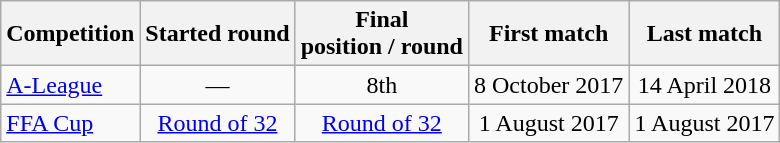<table class="wikitable">
<tr>
<th>Competition</th>
<th>Started round</th>
<th>Final <br>position / round</th>
<th>First match</th>
<th>Last match</th>
</tr>
<tr style="text-align: center">
<td align=left><a href='#'>A-League</a></td>
<td>—</td>
<td>8th</td>
<td>8 October 2017</td>
<td>14 April 2018</td>
</tr>
<tr style="text-align: center">
<td align=left><a href='#'>FFA Cup</a></td>
<td><a href='#'>Round of 32</a></td>
<td><a href='#'>Round of 32</a></td>
<td>1 August 2017</td>
<td>1 August 2017</td>
</tr>
</table>
